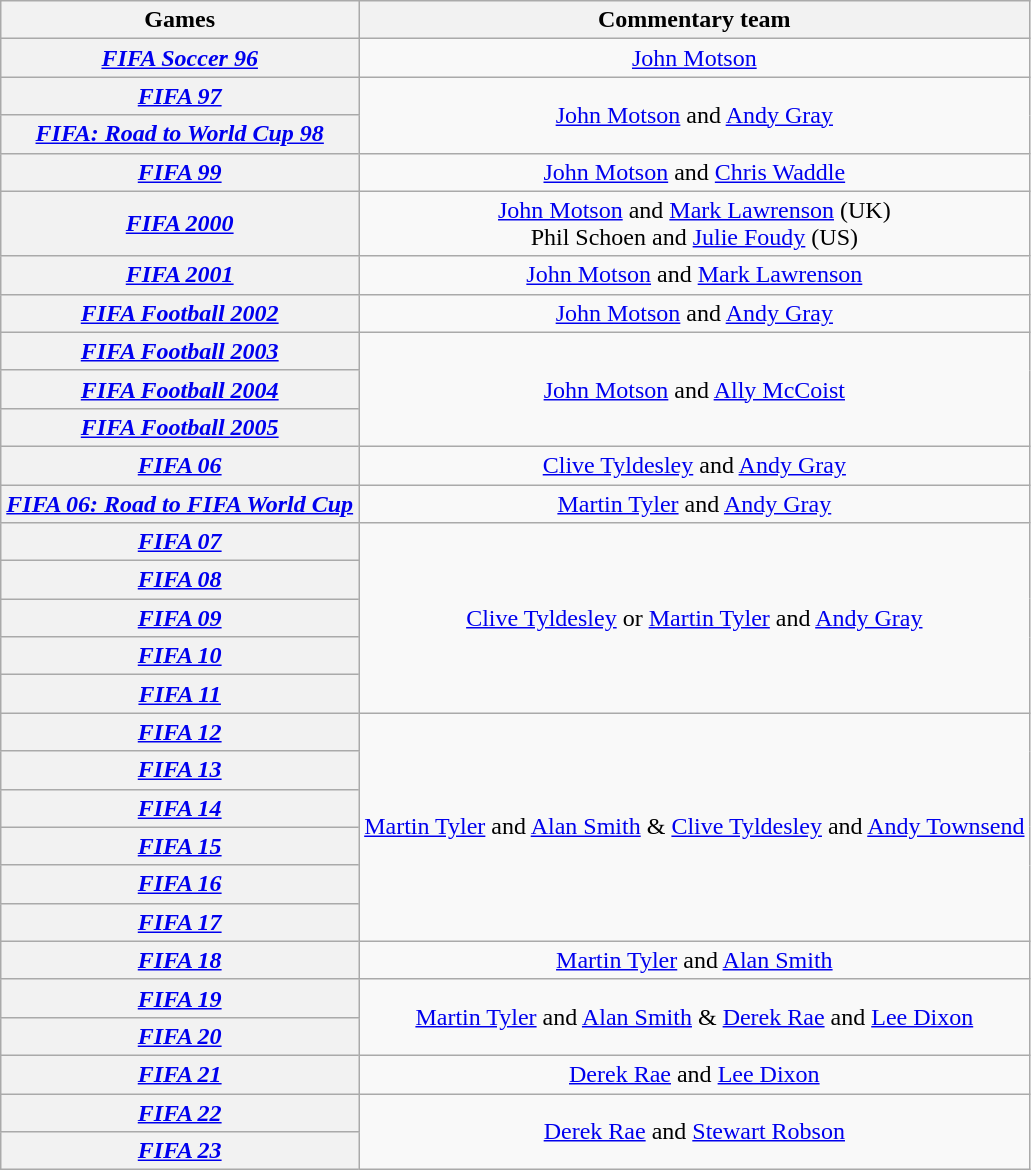<table class="wikitable sortable plainrowheaders" style="text-align: center;">
<tr>
<th scope="col" rowspan=1>Games</th>
<th scope="col" rowspan=1>Commentary team</th>
</tr>
<tr>
<th scope="row"><em><a href='#'>FIFA Soccer 96</a></em></th>
<td><a href='#'>John Motson</a></td>
</tr>
<tr>
<th scope="row"><em><a href='#'>FIFA 97</a></em></th>
<td rowspan="2"><a href='#'>John Motson</a> and <a href='#'>Andy Gray</a></td>
</tr>
<tr>
<th scope="row"><em><a href='#'>FIFA: Road to World Cup 98</a></em></th>
</tr>
<tr>
<th scope="row"><em><a href='#'>FIFA 99</a></em></th>
<td><a href='#'>John Motson</a> and <a href='#'>Chris Waddle</a></td>
</tr>
<tr>
<th scope="row"><em><a href='#'>FIFA 2000</a></em></th>
<td><a href='#'>John Motson</a> and <a href='#'>Mark Lawrenson</a> (UK)<br>Phil Schoen and <a href='#'>Julie Foudy</a> (US)</td>
</tr>
<tr>
<th scope="row"><em><a href='#'>FIFA 2001</a></em></th>
<td><a href='#'>John Motson</a> and <a href='#'>Mark Lawrenson</a></td>
</tr>
<tr>
<th scope="row"><em><a href='#'>FIFA Football 2002</a></em></th>
<td><a href='#'>John Motson</a> and <a href='#'>Andy Gray</a></td>
</tr>
<tr>
<th scope="row"><em><a href='#'>FIFA Football 2003</a></em></th>
<td rowspan="3"><a href='#'>John Motson</a> and <a href='#'>Ally McCoist</a></td>
</tr>
<tr>
<th scope="row"><em><a href='#'>FIFA Football 2004</a></em></th>
</tr>
<tr>
<th scope="row"><em><a href='#'>FIFA Football 2005</a></em></th>
</tr>
<tr>
<th scope="row"><em><a href='#'>FIFA 06</a></em></th>
<td><a href='#'>Clive Tyldesley</a> and <a href='#'>Andy Gray</a></td>
</tr>
<tr>
<th scope="row"><em><a href='#'>FIFA 06: Road to FIFA World Cup</a></em></th>
<td><a href='#'>Martin Tyler</a> and <a href='#'>Andy Gray</a></td>
</tr>
<tr>
<th scope="row"><em><a href='#'>FIFA 07</a></em></th>
<td rowspan="5"><a href='#'>Clive Tyldesley</a> or <a href='#'>Martin Tyler</a> and <a href='#'>Andy Gray</a></td>
</tr>
<tr>
<th scope="row"><em><a href='#'>FIFA 08</a></em></th>
</tr>
<tr>
<th scope="row"><em><a href='#'>FIFA 09</a></em></th>
</tr>
<tr>
<th scope="row"><em><a href='#'>FIFA 10</a></em></th>
</tr>
<tr>
<th scope="row"><em><a href='#'>FIFA 11</a></em></th>
</tr>
<tr>
<th scope="row"><em><a href='#'>FIFA 12</a></em></th>
<td rowspan="6"><a href='#'>Martin Tyler</a> and <a href='#'>Alan Smith</a> & <a href='#'>Clive Tyldesley</a> and <a href='#'>Andy Townsend</a></td>
</tr>
<tr>
<th scope="row"><em><a href='#'>FIFA 13</a></em></th>
</tr>
<tr>
<th scope="row"><em><a href='#'>FIFA 14</a></em></th>
</tr>
<tr>
<th scope="row"><em><a href='#'>FIFA 15</a></em></th>
</tr>
<tr>
<th scope="row"><em><a href='#'>FIFA 16</a></em></th>
</tr>
<tr>
<th scope="row"><em><a href='#'>FIFA 17</a></em></th>
</tr>
<tr>
<th scope="row"><em><a href='#'>FIFA 18</a></em></th>
<td><a href='#'>Martin Tyler</a> and <a href='#'>Alan Smith</a></td>
</tr>
<tr>
<th scope="row"><em><a href='#'>FIFA 19</a></em></th>
<td rowspan="2"><a href='#'>Martin Tyler</a> and <a href='#'>Alan Smith</a> & <a href='#'>Derek Rae</a> and <a href='#'>Lee Dixon</a></td>
</tr>
<tr>
<th scope="row"><em><a href='#'>FIFA 20</a></em></th>
</tr>
<tr>
<th scope="row"><em><a href='#'>FIFA 21</a></em></th>
<td><a href='#'>Derek Rae</a> and <a href='#'>Lee Dixon</a></td>
</tr>
<tr>
<th scope="row"><em><a href='#'>FIFA 22</a></em></th>
<td rowspan="2"><a href='#'>Derek Rae</a> and <a href='#'>Stewart Robson</a></td>
</tr>
<tr>
<th scope="row"><em><a href='#'>FIFA 23</a></em></th>
</tr>
</table>
